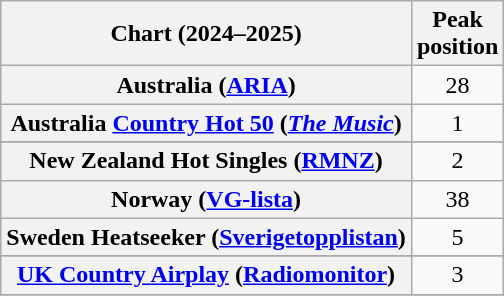<table class="wikitable sortable plainrowheaders" style="text-align:center">
<tr>
<th scope="col">Chart (2024–2025)</th>
<th scope="col">Peak<br>position</th>
</tr>
<tr>
<th scope="row">Australia (<a href='#'>ARIA</a>)</th>
<td>28</td>
</tr>
<tr>
<th scope="row">Australia <a href='#'>Country Hot 50</a> (<em><a href='#'>The Music</a></em>)</th>
<td>1</td>
</tr>
<tr>
</tr>
<tr>
</tr>
<tr>
</tr>
<tr>
</tr>
<tr>
<th scope="row">New Zealand Hot Singles (<a href='#'>RMNZ</a>)</th>
<td>2</td>
</tr>
<tr>
<th scope="row">Norway (<a href='#'>VG-lista</a>)</th>
<td>38</td>
</tr>
<tr>
<th scope="row">Sweden Heatseeker (<a href='#'>Sverigetopplistan</a>)</th>
<td>5</td>
</tr>
<tr>
</tr>
<tr>
<th scope="row"><a href='#'>UK Country Airplay</a> (<a href='#'>Radiomonitor</a>)</th>
<td>3</td>
</tr>
<tr>
</tr>
<tr>
</tr>
<tr>
</tr>
</table>
